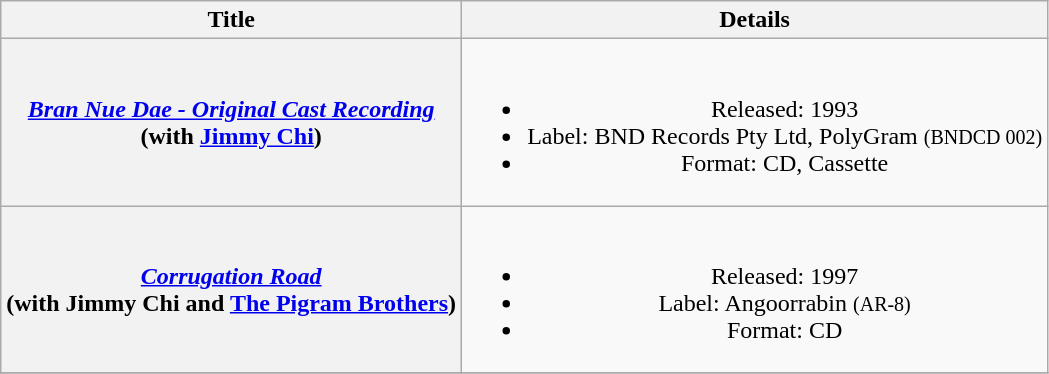<table class="wikitable plainrowheaders" style="text-align:center;" border="1">
<tr>
<th>Title</th>
<th>Details</th>
</tr>
<tr>
<th scope="row"><em><a href='#'>Bran Nue Dae - Original Cast Recording</a></em> <br> (with <a href='#'>Jimmy Chi</a>)</th>
<td><br><ul><li>Released: 1993</li><li>Label: BND Records Pty Ltd, PolyGram	<small>(BNDCD 002)</small></li><li>Format: CD, Cassette</li></ul></td>
</tr>
<tr>
<th scope="row"><em><a href='#'>Corrugation Road</a></em> <br> (with Jimmy Chi and <a href='#'>The Pigram Brothers</a>)</th>
<td><br><ul><li>Released: 1997</li><li>Label: Angoorrabin <small>(AR-8)</small></li><li>Format: CD</li></ul></td>
</tr>
<tr>
</tr>
</table>
